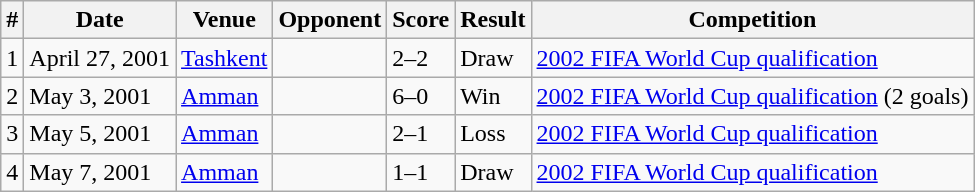<table class="wikitable">
<tr>
<th>#</th>
<th>Date</th>
<th>Venue</th>
<th>Opponent</th>
<th>Score</th>
<th>Result</th>
<th>Competition</th>
</tr>
<tr>
<td>1</td>
<td>April 27, 2001</td>
<td><a href='#'>Tashkent</a></td>
<td></td>
<td>2–2</td>
<td>Draw</td>
<td><a href='#'>2002 FIFA World Cup qualification</a></td>
</tr>
<tr>
<td>2</td>
<td>May 3, 2001</td>
<td><a href='#'>Amman</a></td>
<td></td>
<td>6–0</td>
<td>Win</td>
<td><a href='#'>2002 FIFA World Cup qualification</a> (2 goals)</td>
</tr>
<tr>
<td>3</td>
<td>May 5, 2001</td>
<td><a href='#'>Amman</a></td>
<td></td>
<td>2–1</td>
<td>Loss</td>
<td><a href='#'>2002 FIFA World Cup qualification</a></td>
</tr>
<tr>
<td>4</td>
<td>May 7, 2001</td>
<td><a href='#'>Amman</a></td>
<td></td>
<td>1–1</td>
<td>Draw</td>
<td><a href='#'>2002 FIFA World Cup qualification</a></td>
</tr>
</table>
